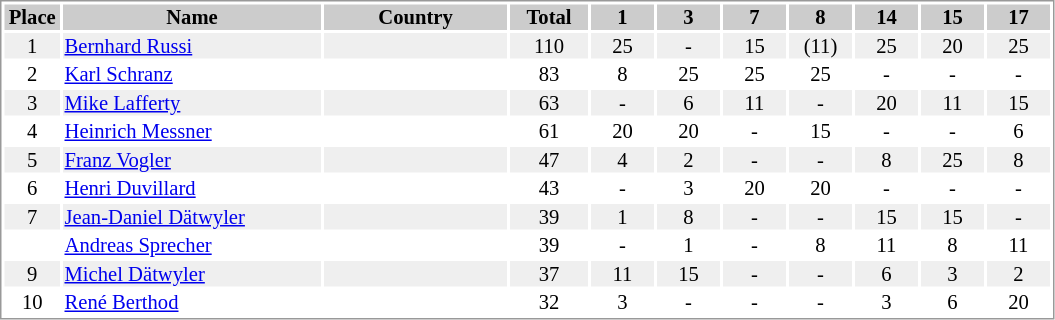<table border="0" style="border: 1px solid #999; background-color:#FFFFFF; text-align:center; font-size:86%; line-height:15px;">
<tr align="center" bgcolor="#CCCCCC">
<th width=35>Place</th>
<th width=170>Name</th>
<th width=120>Country</th>
<th width=50>Total</th>
<th width=40>1</th>
<th width=40>3</th>
<th width=40>7</th>
<th width=40>8</th>
<th width=40>14</th>
<th width=40>15</th>
<th width=40>17</th>
</tr>
<tr bgcolor="#EFEFEF">
<td>1</td>
<td align="left"><a href='#'>Bernhard Russi</a></td>
<td align="left"></td>
<td>110</td>
<td>25</td>
<td>-</td>
<td>15</td>
<td>(11)</td>
<td>25</td>
<td>20</td>
<td>25</td>
</tr>
<tr>
<td>2</td>
<td align="left"><a href='#'>Karl Schranz</a></td>
<td align="left"></td>
<td>83</td>
<td>8</td>
<td>25</td>
<td>25</td>
<td>25</td>
<td>-</td>
<td>-</td>
<td>-</td>
</tr>
<tr bgcolor="#EFEFEF">
<td>3</td>
<td align="left"><a href='#'>Mike Lafferty</a></td>
<td align="left"></td>
<td>63</td>
<td>-</td>
<td>6</td>
<td>11</td>
<td>-</td>
<td>20</td>
<td>11</td>
<td>15</td>
</tr>
<tr>
<td>4</td>
<td align="left"><a href='#'>Heinrich Messner</a></td>
<td align="left"></td>
<td>61</td>
<td>20</td>
<td>20</td>
<td>-</td>
<td>15</td>
<td>-</td>
<td>-</td>
<td>6</td>
</tr>
<tr bgcolor="#EFEFEF">
<td>5</td>
<td align="left"><a href='#'>Franz Vogler</a></td>
<td align="left"></td>
<td>47</td>
<td>4</td>
<td>2</td>
<td>-</td>
<td>-</td>
<td>8</td>
<td>25</td>
<td>8</td>
</tr>
<tr>
<td>6</td>
<td align="left"><a href='#'>Henri Duvillard</a></td>
<td align="left"></td>
<td>43</td>
<td>-</td>
<td>3</td>
<td>20</td>
<td>20</td>
<td>-</td>
<td>-</td>
<td>-</td>
</tr>
<tr bgcolor="#EFEFEF">
<td>7</td>
<td align="left"><a href='#'>Jean-Daniel Dätwyler</a></td>
<td align="left"></td>
<td>39</td>
<td>1</td>
<td>8</td>
<td>-</td>
<td>-</td>
<td>15</td>
<td>15</td>
<td>-</td>
</tr>
<tr>
<td></td>
<td align="left"><a href='#'>Andreas Sprecher</a></td>
<td align="left"></td>
<td>39</td>
<td>-</td>
<td>1</td>
<td>-</td>
<td>8</td>
<td>11</td>
<td>8</td>
<td>11</td>
</tr>
<tr bgcolor="#EFEFEF">
<td>9</td>
<td align="left"><a href='#'>Michel Dätwyler</a></td>
<td align="left"></td>
<td>37</td>
<td>11</td>
<td>15</td>
<td>-</td>
<td>-</td>
<td>6</td>
<td>3</td>
<td>2</td>
</tr>
<tr>
<td>10</td>
<td align="left"><a href='#'>René Berthod</a></td>
<td align="left"></td>
<td>32</td>
<td>3</td>
<td>-</td>
<td>-</td>
<td>-</td>
<td>3</td>
<td>6</td>
<td>20</td>
</tr>
</table>
